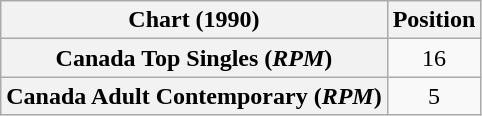<table class="wikitable plainrowheaders" style="text-align:center">
<tr>
<th>Chart (1990)</th>
<th>Position</th>
</tr>
<tr>
<th scope="row">Canada Top Singles (<em>RPM</em>)</th>
<td>16</td>
</tr>
<tr>
<th scope="row">Canada Adult Contemporary (<em>RPM</em>)</th>
<td>5</td>
</tr>
</table>
